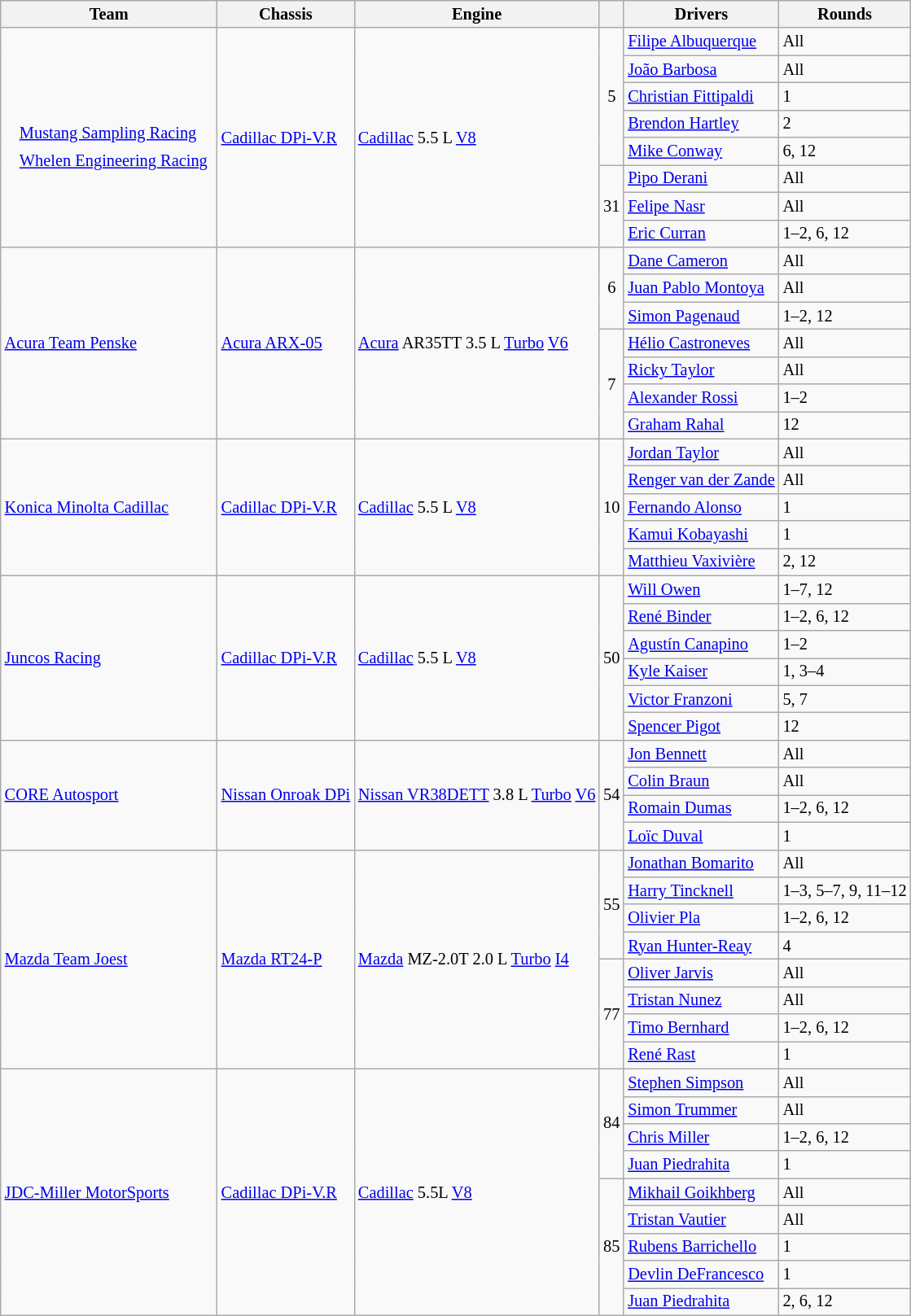<table class="wikitable" style="font-size: 85%">
<tr>
<th>Team</th>
<th>Chassis</th>
<th>Engine</th>
<th></th>
<th>Drivers</th>
<th>Rounds</th>
</tr>
<tr>
<td rowspan=8><br><table style="float: left; border-top:transparent; border-right:transparent; border-bottom:transparent; border-left:transparent;">
<tr>
<td style=" border-top:transparent; border-right:transparent; border-bottom:transparent; border-left:transparent;" rowspan=7></td>
<td style=" border-top:transparent; border-right:transparent; border-bottom:transparent; border-left:transparent;"><a href='#'>Mustang Sampling Racing</a></td>
</tr>
<tr>
<td style=" border-top:transparent; border-right:transparent; border-bottom:transparent; border-left:transparent;"><a href='#'>Whelen Engineering Racing</a></td>
</tr>
</table>
</td>
<td rowspan=8><a href='#'>Cadillac DPi-V.R</a></td>
<td rowspan=8><a href='#'>Cadillac</a> 5.5 L <a href='#'>V8</a></td>
<td rowspan="5" align="center">5</td>
<td> <a href='#'>Filipe Albuquerque</a></td>
<td>All</td>
</tr>
<tr>
<td> <a href='#'>João Barbosa</a></td>
<td>All</td>
</tr>
<tr>
<td> <a href='#'>Christian Fittipaldi</a></td>
<td>1</td>
</tr>
<tr>
<td> <a href='#'>Brendon Hartley</a></td>
<td>2</td>
</tr>
<tr>
<td> <a href='#'>Mike Conway</a></td>
<td>6, 12</td>
</tr>
<tr>
<td rowspan="3" align="center">31</td>
<td> <a href='#'>Pipo Derani</a></td>
<td>All</td>
</tr>
<tr>
<td> <a href='#'>Felipe Nasr</a></td>
<td>All</td>
</tr>
<tr>
<td> <a href='#'>Eric Curran</a></td>
<td>1–2, 6, 12</td>
</tr>
<tr>
<td rowspan=7> <a href='#'>Acura Team Penske</a></td>
<td rowspan=7><a href='#'>Acura ARX-05</a></td>
<td rowspan=7><a href='#'>Acura</a> AR35TT 3.5 L <a href='#'>Turbo</a> <a href='#'>V6</a></td>
<td rowspan="3" align="center">6</td>
<td> <a href='#'>Dane Cameron</a></td>
<td>All</td>
</tr>
<tr>
<td> <a href='#'>Juan Pablo Montoya</a></td>
<td>All</td>
</tr>
<tr>
<td> <a href='#'>Simon Pagenaud</a></td>
<td>1–2, 12</td>
</tr>
<tr>
<td rowspan="4" align="center">7</td>
<td> <a href='#'>Hélio Castroneves</a></td>
<td>All</td>
</tr>
<tr>
<td> <a href='#'>Ricky Taylor</a></td>
<td>All</td>
</tr>
<tr>
<td> <a href='#'>Alexander Rossi</a></td>
<td>1–2</td>
</tr>
<tr>
<td> <a href='#'>Graham Rahal</a></td>
<td>12</td>
</tr>
<tr>
<td rowspan=5> <a href='#'>Konica Minolta Cadillac</a></td>
<td rowspan=5><a href='#'>Cadillac DPi-V.R</a></td>
<td rowspan=5><a href='#'>Cadillac</a> 5.5 L <a href='#'>V8</a></td>
<td rowspan="5" align="center">10</td>
<td> <a href='#'>Jordan Taylor</a></td>
<td>All</td>
</tr>
<tr>
<td> <a href='#'>Renger van der Zande</a></td>
<td>All</td>
</tr>
<tr>
<td> <a href='#'>Fernando Alonso</a></td>
<td>1</td>
</tr>
<tr>
<td> <a href='#'>Kamui Kobayashi</a></td>
<td>1</td>
</tr>
<tr>
<td> <a href='#'>Matthieu Vaxivière</a></td>
<td>2, 12</td>
</tr>
<tr>
<td rowspan=6> <a href='#'>Juncos Racing</a></td>
<td rowspan=6><a href='#'>Cadillac DPi-V.R</a></td>
<td rowspan=6><a href='#'>Cadillac</a> 5.5 L <a href='#'>V8</a></td>
<td rowspan="6" align="center">50</td>
<td> <a href='#'>Will Owen</a></td>
<td>1–7, 12</td>
</tr>
<tr>
<td> <a href='#'>René Binder</a></td>
<td>1–2, 6, 12</td>
</tr>
<tr>
<td> <a href='#'>Agustín Canapino</a></td>
<td>1–2</td>
</tr>
<tr>
<td> <a href='#'>Kyle Kaiser</a></td>
<td>1, 3–4</td>
</tr>
<tr>
<td> <a href='#'>Victor Franzoni</a></td>
<td>5, 7</td>
</tr>
<tr>
<td> <a href='#'>Spencer Pigot</a></td>
<td>12</td>
</tr>
<tr>
<td rowspan=4> <a href='#'>CORE Autosport</a></td>
<td rowspan=4><a href='#'>Nissan Onroak DPi</a></td>
<td rowspan=4><a href='#'>Nissan VR38DETT</a> 3.8 L <a href='#'>Turbo</a> <a href='#'>V6</a></td>
<td rowspan="4" align="center">54</td>
<td> <a href='#'>Jon Bennett</a></td>
<td>All</td>
</tr>
<tr>
<td> <a href='#'>Colin Braun</a></td>
<td>All</td>
</tr>
<tr>
<td> <a href='#'>Romain Dumas</a></td>
<td>1–2, 6, 12</td>
</tr>
<tr>
<td> <a href='#'>Loïc Duval</a></td>
<td>1</td>
</tr>
<tr>
<td rowspan=8> <a href='#'>Mazda Team Joest</a></td>
<td rowspan=8><a href='#'>Mazda RT24-P</a></td>
<td rowspan=8><a href='#'>Mazda</a> MZ-2.0T 2.0 L <a href='#'>Turbo</a> <a href='#'>I4</a></td>
<td rowspan=4 align="center">55</td>
<td> <a href='#'>Jonathan Bomarito</a></td>
<td>All</td>
</tr>
<tr>
<td> <a href='#'>Harry Tincknell</a></td>
<td>1–3, 5–7, 9, 11–12</td>
</tr>
<tr>
<td> <a href='#'>Olivier Pla</a></td>
<td>1–2, 6, 12</td>
</tr>
<tr>
<td> <a href='#'>Ryan Hunter-Reay</a></td>
<td>4</td>
</tr>
<tr>
<td rowspan=4 align="center">77</td>
<td> <a href='#'>Oliver Jarvis</a></td>
<td>All</td>
</tr>
<tr>
<td> <a href='#'>Tristan Nunez</a></td>
<td>All</td>
</tr>
<tr>
<td> <a href='#'>Timo Bernhard</a></td>
<td>1–2, 6, 12</td>
</tr>
<tr>
<td> <a href='#'>René Rast</a></td>
<td>1</td>
</tr>
<tr>
<td rowspan=9> <a href='#'>JDC-Miller MotorSports</a></td>
<td rowspan=9><a href='#'>Cadillac DPi-V.R</a></td>
<td rowspan=9><a href='#'>Cadillac</a> 5.5L <a href='#'>V8</a></td>
<td rowspan="4" align="center">84</td>
<td> <a href='#'>Stephen Simpson</a></td>
<td>All</td>
</tr>
<tr>
<td> <a href='#'>Simon Trummer</a></td>
<td>All</td>
</tr>
<tr>
<td> <a href='#'>Chris Miller</a></td>
<td>1–2, 6, 12</td>
</tr>
<tr>
<td> <a href='#'>Juan Piedrahita</a></td>
<td>1</td>
</tr>
<tr>
<td rowspan="5" align="center">85</td>
<td> <a href='#'>Mikhail Goikhberg</a></td>
<td>All</td>
</tr>
<tr>
<td> <a href='#'>Tristan Vautier</a></td>
<td>All</td>
</tr>
<tr>
<td> <a href='#'>Rubens Barrichello</a></td>
<td>1</td>
</tr>
<tr>
<td> <a href='#'>Devlin DeFrancesco</a></td>
<td>1</td>
</tr>
<tr>
<td> <a href='#'>Juan Piedrahita</a></td>
<td>2, 6, 12</td>
</tr>
</table>
